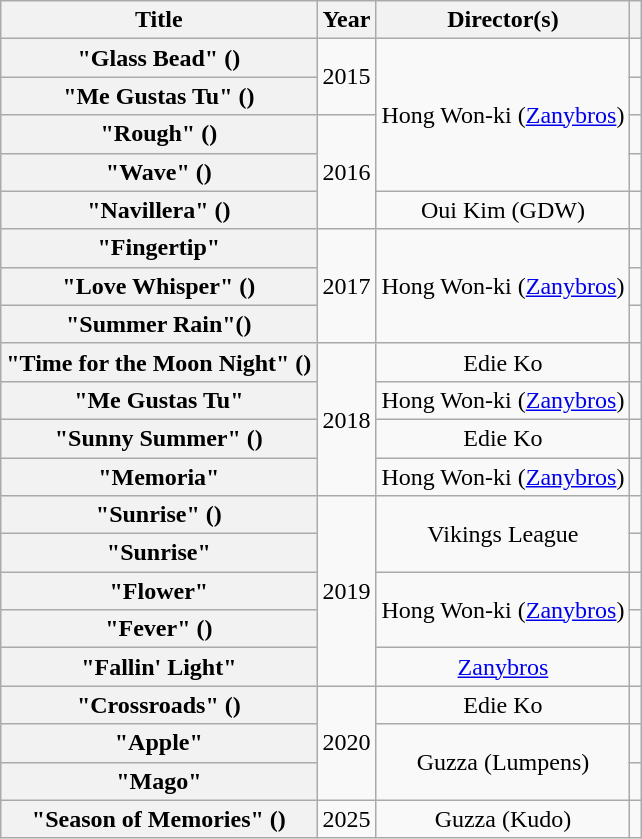<table class="wikitable plainrowheaders" style="text-align:center" border="1">
<tr>
<th scope="col">Title</th>
<th scope="col">Year</th>
<th>Director(s)</th>
<th scope="col" class="unsortable"></th>
</tr>
<tr>
<th scope="row">"Glass Bead" ()</th>
<td rowspan="2">2015</td>
<td rowspan="4">Hong Won-ki (<a href='#'>Zanybros</a>)</td>
<td></td>
</tr>
<tr>
<th scope="row">"Me Gustas Tu" ()</th>
<td></td>
</tr>
<tr>
<th scope="row">"Rough" ()</th>
<td rowspan="3">2016</td>
<td></td>
</tr>
<tr>
<th scope="row">"Wave" ()</th>
<td></td>
</tr>
<tr>
<th scope="row">"Navillera" ()</th>
<td>Oui Kim (GDW)</td>
<td></td>
</tr>
<tr>
<th scope="row">"Fingertip"</th>
<td rowspan="3">2017</td>
<td rowspan="3">Hong Won-ki (<a href='#'>Zanybros</a>)</td>
<td></td>
</tr>
<tr>
<th scope="row">"Love Whisper" ()</th>
<td></td>
</tr>
<tr>
<th scope="row">"Summer Rain"()</th>
<td></td>
</tr>
<tr>
<th scope="row">"Time for the Moon Night" ()</th>
<td rowspan="4">2018</td>
<td>Edie Ko</td>
<td></td>
</tr>
<tr>
<th scope="row">"Me Gustas Tu"  </th>
<td>Hong Won-ki (<a href='#'>Zanybros</a>)</td>
<td></td>
</tr>
<tr>
<th scope="row">"Sunny Summer" ()</th>
<td>Edie Ko</td>
<td></td>
</tr>
<tr>
<th scope="row">"Memoria"</th>
<td>Hong Won-ki (<a href='#'>Zanybros</a>)</td>
<td></td>
</tr>
<tr>
<th scope="row">"Sunrise" ()</th>
<td rowspan="5">2019</td>
<td rowspan="2">Vikings League</td>
<td></td>
</tr>
<tr>
<th scope="row">"Sunrise" </th>
<td></td>
</tr>
<tr>
<th scope="row">"Flower"</th>
<td rowspan="2">Hong Won-ki (<a href='#'>Zanybros</a>)</td>
<td></td>
</tr>
<tr>
<th scope="row">"Fever" ()</th>
<td></td>
</tr>
<tr>
<th scope="row">"Fallin' Light" </th>
<td><a href='#'>Zanybros</a></td>
<td></td>
</tr>
<tr>
<th scope="row">"Crossroads" ()</th>
<td rowspan="3">2020</td>
<td>Edie Ko</td>
<td></td>
</tr>
<tr>
<th scope="row">"Apple"</th>
<td rowspan="2">Guzza (Lumpens)</td>
<td></td>
</tr>
<tr>
<th scope="row">"Mago"</th>
<td></td>
</tr>
<tr>
<th scope="row">"Season of Memories" ()</th>
<td>2025</td>
<td>Guzza (Kudo)</td>
<td></td>
</tr>
</table>
